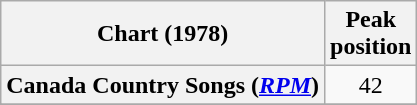<table class="wikitable sortable plainrowheaders" style="text-align:center">
<tr>
<th scope="col">Chart (1978)</th>
<th scope="col">Peak<br> position</th>
</tr>
<tr>
<th scope="row">Canada Country Songs (<em><a href='#'>RPM</a></em>)</th>
<td>42</td>
</tr>
<tr>
</tr>
<tr>
</tr>
</table>
